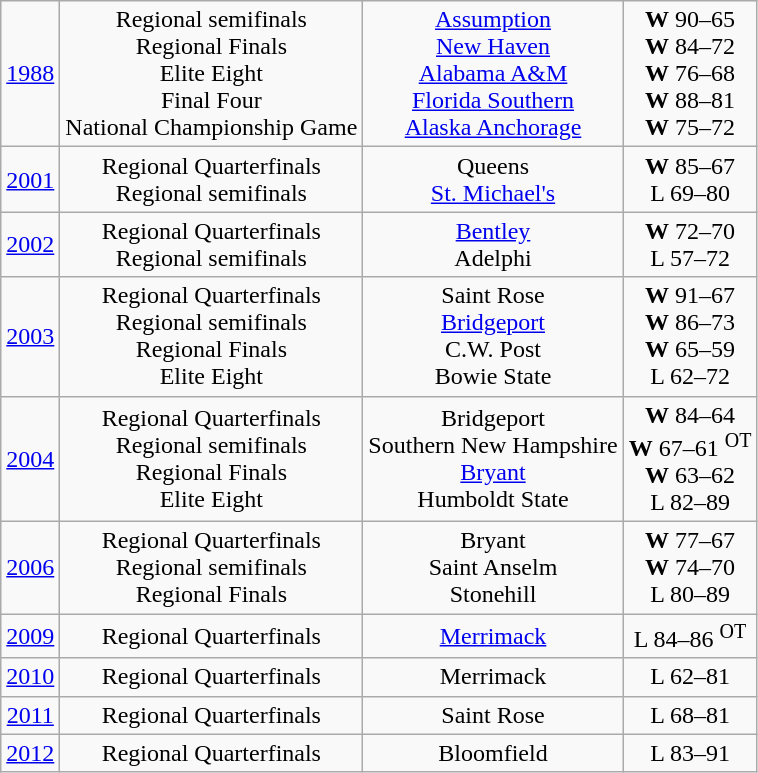<table class="wikitable">
<tr align="center">
<td><a href='#'>1988</a></td>
<td>Regional semifinals<br>Regional Finals<br>Elite Eight<br>Final Four<br>National Championship Game</td>
<td><a href='#'>Assumption</a><br><a href='#'>New Haven</a><br><a href='#'>Alabama A&M</a><br><a href='#'>Florida Southern</a><br><a href='#'>Alaska Anchorage</a></td>
<td><strong>W</strong> 90–65<br><strong>W</strong> 84–72<br><strong>W</strong> 76–68<br><strong>W</strong> 88–81<br><strong>W</strong> 75–72</td>
</tr>
<tr align="center">
<td><a href='#'>2001</a></td>
<td>Regional Quarterfinals<br>Regional semifinals</td>
<td>Queens<br><a href='#'>St. Michael's</a></td>
<td><strong>W</strong> 85–67<br>L 69–80</td>
</tr>
<tr align="center">
<td><a href='#'>2002</a></td>
<td>Regional Quarterfinals<br>Regional semifinals</td>
<td><a href='#'>Bentley</a><br>Adelphi</td>
<td><strong>W</strong> 72–70<br>L 57–72</td>
</tr>
<tr align="center">
<td><a href='#'>2003</a></td>
<td>Regional Quarterfinals<br>Regional semifinals<br>Regional Finals<br>Elite Eight</td>
<td>Saint Rose<br><a href='#'>Bridgeport</a><br>C.W. Post<br>Bowie State</td>
<td><strong>W</strong> 91–67<br><strong>W</strong> 86–73<br><strong>W</strong> 65–59<br>L 62–72</td>
</tr>
<tr align="center">
<td><a href='#'>2004</a></td>
<td>Regional Quarterfinals<br>Regional semifinals<br>Regional Finals<br>Elite Eight</td>
<td>Bridgeport<br>Southern New Hampshire<br><a href='#'>Bryant</a><br>Humboldt State</td>
<td><strong>W</strong> 84–64<br><strong>W</strong> 67–61 <sup>OT</sup><br><strong>W</strong> 63–62<br>L 82–89</td>
</tr>
<tr align="center">
<td><a href='#'>2006</a></td>
<td>Regional Quarterfinals<br>Regional semifinals<br>Regional Finals</td>
<td>Bryant<br>Saint Anselm<br>Stonehill</td>
<td><strong>W</strong> 77–67<br><strong>W</strong> 74–70<br>L 80–89</td>
</tr>
<tr align="center">
<td><a href='#'>2009</a></td>
<td>Regional Quarterfinals</td>
<td><a href='#'>Merrimack</a></td>
<td>L 84–86 <sup>OT</sup></td>
</tr>
<tr align="center">
<td><a href='#'>2010</a></td>
<td>Regional Quarterfinals</td>
<td>Merrimack</td>
<td>L 62–81</td>
</tr>
<tr align="center">
<td><a href='#'>2011</a></td>
<td>Regional Quarterfinals</td>
<td>Saint Rose</td>
<td>L 68–81</td>
</tr>
<tr align="center">
<td><a href='#'>2012</a></td>
<td>Regional Quarterfinals</td>
<td>Bloomfield</td>
<td>L 83–91</td>
</tr>
</table>
